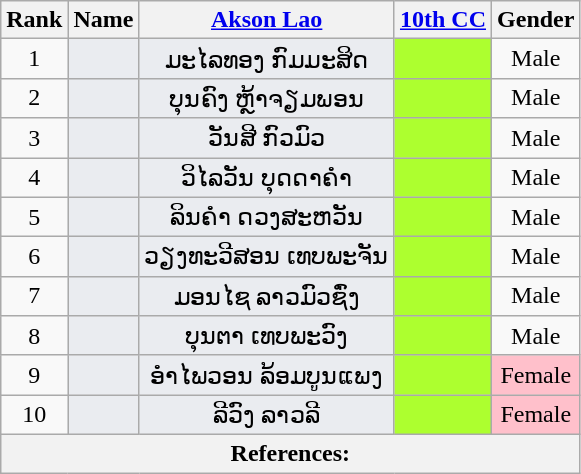<table class="wikitable sortable" style=text-align:center>
<tr>
<th>Rank</th>
<th>Name</th>
<th class="unsortable"><a href='#'>Akson Lao</a></th>
<th><a href='#'>10th CC</a></th>
<th>Gender</th>
</tr>
<tr>
<td>1</td>
<td bgcolor = #EAECF0></td>
<td bgcolor = #EAECF0>ມະໄລທອງ ກົມມະສິດ</td>
<td bgcolor = GreenYellow></td>
<td>Male</td>
</tr>
<tr>
<td>2</td>
<td bgcolor = #EAECF0></td>
<td bgcolor = #EAECF0>ບຸນຄົງ ຫຼ້າຈຽມພອນ</td>
<td bgcolor = GreenYellow></td>
<td>Male</td>
</tr>
<tr>
<td>3</td>
<td bgcolor = #EAECF0></td>
<td bgcolor = #EAECF0>ວັນສີ ກົວມົວ</td>
<td bgcolor = GreenYellow></td>
<td>Male</td>
</tr>
<tr>
<td>4</td>
<td bgcolor = #EAECF0></td>
<td bgcolor = #EAECF0>ວິໄລວັນ ບຸດດາຄໍາ</td>
<td bgcolor = GreenYellow></td>
<td>Male</td>
</tr>
<tr>
<td>5</td>
<td bgcolor = #EAECF0></td>
<td bgcolor = #EAECF0>ລິນຄໍາ ດວງສະຫວັນ</td>
<td bgcolor = GreenYellow></td>
<td>Male</td>
</tr>
<tr>
<td>6</td>
<td bgcolor = #EAECF0></td>
<td bgcolor = #EAECF0>ວຽງທະວີສອນ ເທບພະຈັນ</td>
<td bgcolor = GreenYellow></td>
<td>Male</td>
</tr>
<tr>
<td>7</td>
<td bgcolor = #EAECF0></td>
<td bgcolor = #EAECF0>ມອນໄຊ ລາວມົວຊົ່ງ</td>
<td bgcolor = GreenYellow></td>
<td>Male</td>
</tr>
<tr>
<td>8</td>
<td bgcolor = #EAECF0></td>
<td bgcolor = #EAECF0>ບຸນຕາ ເທບພະວົງ</td>
<td bgcolor = GreenYellow></td>
<td>Male</td>
</tr>
<tr>
<td>9</td>
<td bgcolor = #EAECF0></td>
<td bgcolor = #EAECF0>ອໍາໄພວອນ ລ້ອມບູນແພງ</td>
<td bgcolor = GreenYellow></td>
<td bgcolor = Pink>Female</td>
</tr>
<tr>
<td>10</td>
<td bgcolor = #EAECF0></td>
<td bgcolor = #EAECF0>ລີວົງ ລາວລີ</td>
<td bgcolor = GreenYellow></td>
<td bgcolor = Pink>Female</td>
</tr>
<tr class=sortbottom>
<th colspan = "23" align = left><strong>References:</strong><br></th>
</tr>
</table>
